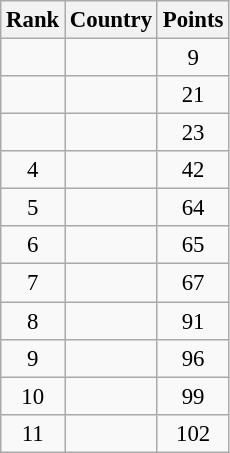<table class="wikitable sortable" style=" text-align:center; font-size:95%;">
<tr>
<th>Rank</th>
<th>Country</th>
<th>Points</th>
</tr>
<tr>
<td></td>
<td align=left></td>
<td>9</td>
</tr>
<tr>
<td></td>
<td align=left></td>
<td>21</td>
</tr>
<tr>
<td></td>
<td align=left></td>
<td>23</td>
</tr>
<tr>
<td>4</td>
<td align=left></td>
<td>42</td>
</tr>
<tr>
<td>5</td>
<td align=left></td>
<td>64</td>
</tr>
<tr>
<td>6</td>
<td align=left></td>
<td>65</td>
</tr>
<tr>
<td>7</td>
<td align=left></td>
<td>67</td>
</tr>
<tr>
<td>8</td>
<td align=left></td>
<td>91</td>
</tr>
<tr>
<td>9</td>
<td align=left></td>
<td>96</td>
</tr>
<tr>
<td>10</td>
<td align=left></td>
<td>99</td>
</tr>
<tr>
<td>11</td>
<td align=left></td>
<td>102</td>
</tr>
</table>
